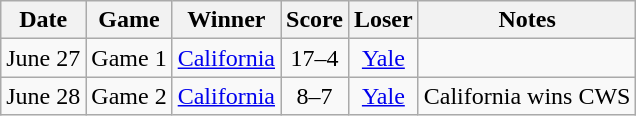<table class="wikitable sortable plainrowheaders">
<tr align=center>
<th>Date</th>
<th>Game</th>
<th>Winner</th>
<th>Score</th>
<th>Loser</th>
<th>Notes</th>
</tr>
<tr align=center>
<td>June 27</td>
<td>Game 1</td>
<td><a href='#'>California</a></td>
<td>17–4</td>
<td><a href='#'>Yale</a></td>
<td></td>
</tr>
<tr align=center>
<td>June 28</td>
<td>Game 2</td>
<td><a href='#'>California</a></td>
<td>8–7</td>
<td><a href='#'>Yale</a></td>
<td>California wins CWS</td>
</tr>
</table>
